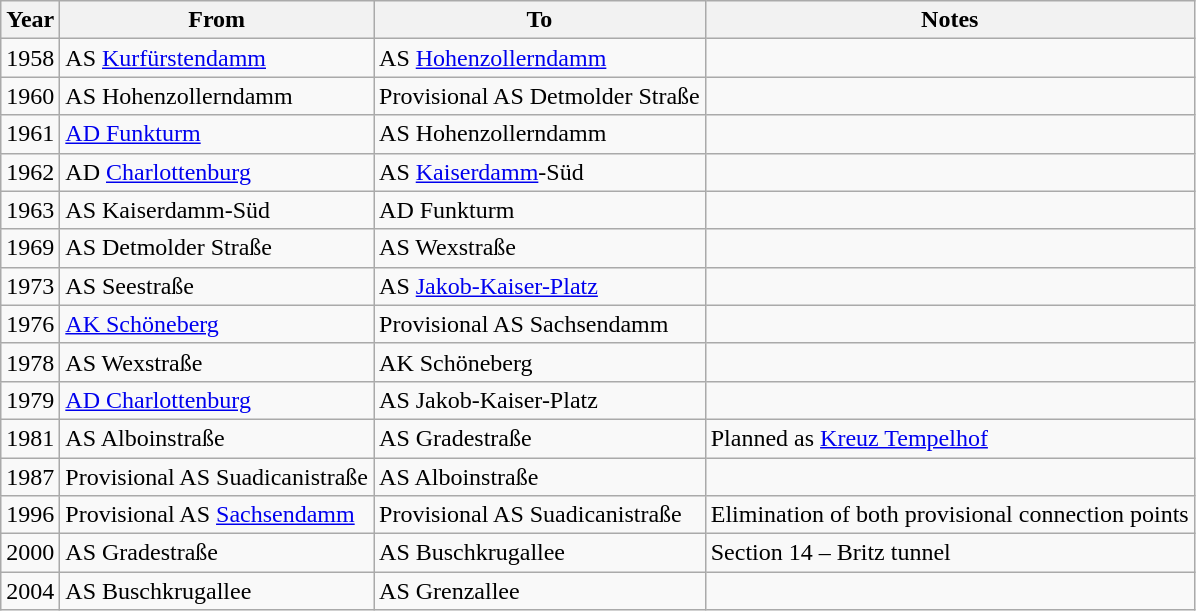<table class="wikitable">
<tr>
<th>Year</th>
<th>From</th>
<th>To</th>
<th>Notes</th>
</tr>
<tr>
<td>1958</td>
<td>AS <a href='#'>Kurfürstendamm</a></td>
<td>AS <a href='#'>Hohenzollerndamm</a></td>
<td></td>
</tr>
<tr>
<td>1960</td>
<td>AS Hohenzollerndamm</td>
<td>Provisional AS Detmolder Straße</td>
<td></td>
</tr>
<tr>
<td>1961</td>
<td><a href='#'>AD Funkturm</a></td>
<td>AS Hohenzollerndamm</td>
<td></td>
</tr>
<tr>
<td>1962</td>
<td>AD <a href='#'>Charlottenburg</a></td>
<td>AS <a href='#'>Kaiserdamm</a>-Süd</td>
<td></td>
</tr>
<tr>
<td>1963</td>
<td>AS Kaiserdamm-Süd</td>
<td>AD Funkturm</td>
<td></td>
</tr>
<tr>
<td>1969</td>
<td>AS Detmolder Straße</td>
<td>AS Wexstraße</td>
<td></td>
</tr>
<tr>
<td>1973</td>
<td>AS Seestraße</td>
<td>AS <a href='#'>Jakob-Kaiser-Platz</a></td>
<td></td>
</tr>
<tr>
<td>1976</td>
<td><a href='#'>AK Schöneberg</a></td>
<td>Provisional AS Sachsendamm</td>
<td></td>
</tr>
<tr>
<td>1978</td>
<td>AS Wexstraße</td>
<td>AK Schöneberg</td>
<td></td>
</tr>
<tr>
<td>1979</td>
<td><a href='#'>AD Charlottenburg</a></td>
<td>AS Jakob-Kaiser-Platz</td>
<td></td>
</tr>
<tr>
<td>1981</td>
<td>AS Alboinstraße</td>
<td>AS Gradestraße</td>
<td>Planned as <a href='#'>Kreuz Tempelhof</a></td>
</tr>
<tr>
<td>1987</td>
<td>Provisional AS Suadicanistraße</td>
<td>AS Alboinstraße</td>
<td></td>
</tr>
<tr>
<td>1996</td>
<td>Provisional AS <a href='#'>Sachsendamm</a></td>
<td>Provisional AS Suadicanistraße</td>
<td>Elimination of both provisional connection points</td>
</tr>
<tr>
<td>2000</td>
<td>AS Gradestraße</td>
<td>AS Buschkrugallee</td>
<td>Section 14 – Britz tunnel</td>
</tr>
<tr>
<td>2004</td>
<td>AS Buschkrugallee</td>
<td>AS Grenzallee</td>
<td></td>
</tr>
</table>
